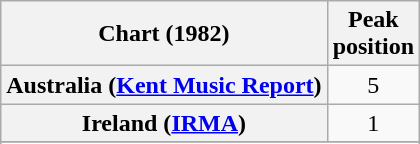<table class="wikitable sortable plainrowheaders" style="text-align:center;">
<tr>
<th>Chart (1982)</th>
<th>Peak<br>position</th>
</tr>
<tr>
<th scope="row">Australia (<a href='#'>Kent Music Report</a>)</th>
<td style="text-align:center;">5</td>
</tr>
<tr>
<th scope="row">Ireland (<a href='#'>IRMA</a>)</th>
<td style="text-align:center;">1</td>
</tr>
<tr>
</tr>
<tr>
</tr>
<tr>
</tr>
<tr>
</tr>
</table>
